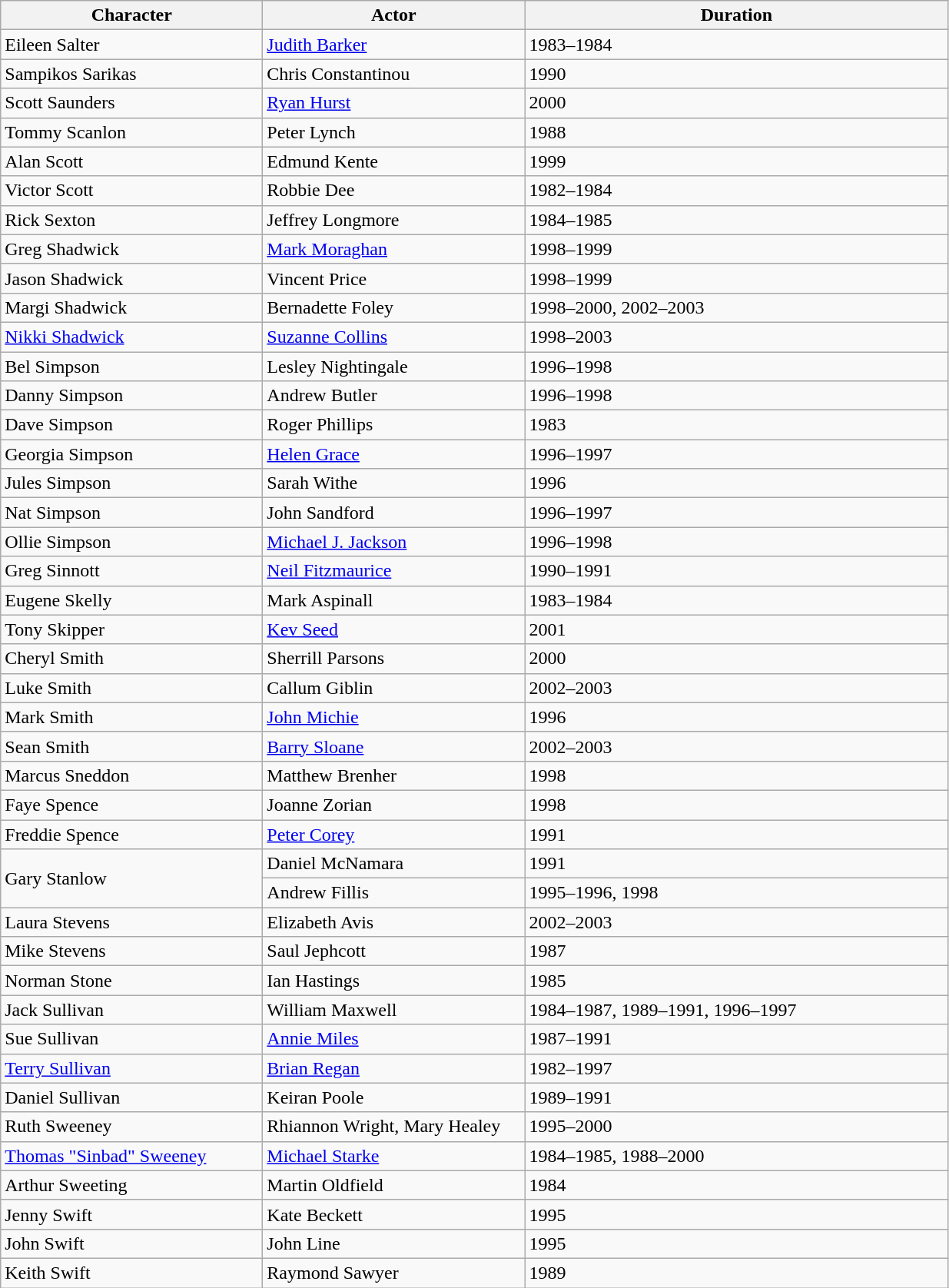<table class="wikitable">
<tr>
<th style="width:220px;">Character</th>
<th style="width:220px;">Actor</th>
<th style="width:360px;">Duration</th>
</tr>
<tr>
<td>Eileen Salter</td>
<td><a href='#'>Judith Barker</a></td>
<td>1983–1984</td>
</tr>
<tr>
<td>Sampikos Sarikas</td>
<td>Chris Constantinou</td>
<td>1990</td>
</tr>
<tr>
<td>Scott Saunders</td>
<td><a href='#'>Ryan Hurst</a></td>
<td>2000</td>
</tr>
<tr>
<td>Tommy Scanlon</td>
<td>Peter Lynch</td>
<td>1988</td>
</tr>
<tr>
<td>Alan Scott</td>
<td>Edmund Kente</td>
<td>1999</td>
</tr>
<tr>
<td>Victor Scott</td>
<td>Robbie Dee</td>
<td>1982–1984</td>
</tr>
<tr>
<td>Rick Sexton</td>
<td>Jeffrey Longmore</td>
<td>1984–1985</td>
</tr>
<tr>
<td>Greg Shadwick</td>
<td><a href='#'>Mark Moraghan</a></td>
<td>1998–1999</td>
</tr>
<tr>
<td>Jason Shadwick</td>
<td>Vincent Price</td>
<td>1998–1999</td>
</tr>
<tr>
<td>Margi Shadwick</td>
<td>Bernadette Foley</td>
<td>1998–2000, 2002–2003</td>
</tr>
<tr>
<td><a href='#'>Nikki Shadwick</a></td>
<td><a href='#'>Suzanne Collins</a></td>
<td>1998–2003</td>
</tr>
<tr>
<td>Bel Simpson</td>
<td>Lesley Nightingale</td>
<td>1996–1998</td>
</tr>
<tr>
<td>Danny Simpson</td>
<td>Andrew Butler</td>
<td>1996–1998</td>
</tr>
<tr>
<td>Dave Simpson</td>
<td>Roger Phillips</td>
<td>1983</td>
</tr>
<tr>
<td>Georgia Simpson</td>
<td><a href='#'>Helen Grace</a></td>
<td>1996–1997</td>
</tr>
<tr>
<td>Jules Simpson</td>
<td>Sarah Withe</td>
<td>1996</td>
</tr>
<tr>
<td>Nat Simpson</td>
<td>John Sandford</td>
<td>1996–1997</td>
</tr>
<tr>
<td>Ollie Simpson</td>
<td><a href='#'>Michael J. Jackson</a></td>
<td>1996–1998</td>
</tr>
<tr>
<td>Greg Sinnott</td>
<td><a href='#'>Neil Fitzmaurice</a></td>
<td>1990–1991</td>
</tr>
<tr>
<td>Eugene Skelly</td>
<td>Mark Aspinall</td>
<td>1983–1984</td>
</tr>
<tr>
<td>Tony Skipper</td>
<td><a href='#'>Kev Seed</a></td>
<td>2001</td>
</tr>
<tr>
<td>Cheryl Smith</td>
<td>Sherrill Parsons</td>
<td>2000</td>
</tr>
<tr>
<td>Luke Smith</td>
<td>Callum Giblin</td>
<td>2002–2003</td>
</tr>
<tr>
<td>Mark Smith</td>
<td><a href='#'>John Michie</a></td>
<td>1996</td>
</tr>
<tr>
<td>Sean Smith</td>
<td><a href='#'>Barry Sloane</a></td>
<td>2002–2003</td>
</tr>
<tr>
<td>Marcus Sneddon</td>
<td>Matthew Brenher</td>
<td>1998</td>
</tr>
<tr>
<td>Faye Spence</td>
<td>Joanne Zorian</td>
<td>1998</td>
</tr>
<tr>
<td>Freddie Spence</td>
<td><a href='#'>Peter Corey</a></td>
<td>1991</td>
</tr>
<tr>
<td rowspan="2">Gary Stanlow</td>
<td>Daniel McNamara</td>
<td>1991</td>
</tr>
<tr>
<td>Andrew Fillis</td>
<td>1995–1996, 1998</td>
</tr>
<tr>
<td>Laura Stevens</td>
<td>Elizabeth Avis</td>
<td>2002–2003</td>
</tr>
<tr>
<td>Mike Stevens</td>
<td>Saul Jephcott</td>
<td>1987</td>
</tr>
<tr>
<td>Norman Stone</td>
<td>Ian Hastings</td>
<td>1985</td>
</tr>
<tr>
<td>Jack Sullivan</td>
<td>William Maxwell</td>
<td>1984–1987, 1989–1991, 1996–1997</td>
</tr>
<tr>
<td>Sue Sullivan</td>
<td><a href='#'>Annie Miles</a></td>
<td>1987–1991</td>
</tr>
<tr>
<td><a href='#'>Terry Sullivan</a></td>
<td><a href='#'>Brian Regan</a></td>
<td>1982–1997</td>
</tr>
<tr>
<td>Daniel Sullivan</td>
<td>Keiran Poole</td>
<td>1989–1991</td>
</tr>
<tr>
<td>Ruth Sweeney</td>
<td>Rhiannon Wright, Mary Healey</td>
<td>1995–2000</td>
</tr>
<tr>
<td><a href='#'>Thomas "Sinbad" Sweeney</a></td>
<td><a href='#'>Michael Starke</a></td>
<td>1984–1985, 1988–2000</td>
</tr>
<tr>
<td>Arthur Sweeting</td>
<td>Martin Oldfield</td>
<td>1984</td>
</tr>
<tr>
<td>Jenny Swift</td>
<td>Kate Beckett</td>
<td>1995</td>
</tr>
<tr>
<td>John Swift</td>
<td>John Line</td>
<td>1995</td>
</tr>
<tr>
<td>Keith Swift</td>
<td>Raymond Sawyer</td>
<td>1989</td>
</tr>
</table>
